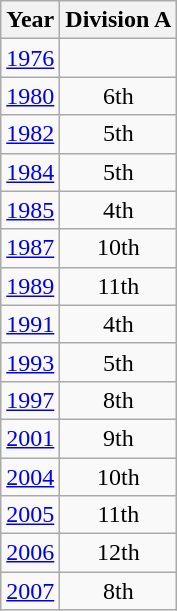<table class="wikitable" style="text-align:center">
<tr>
<th>Year</th>
<th>Division A</th>
</tr>
<tr>
<td><a href='#'>1976</a></td>
<td></td>
</tr>
<tr>
<td><a href='#'>1980</a></td>
<td>6th</td>
</tr>
<tr>
<td><a href='#'>1982</a></td>
<td>5th</td>
</tr>
<tr>
<td><a href='#'>1984</a></td>
<td>5th</td>
</tr>
<tr>
<td><a href='#'>1985</a></td>
<td>4th</td>
</tr>
<tr>
<td><a href='#'>1987</a></td>
<td>10th</td>
</tr>
<tr>
<td><a href='#'>1989</a></td>
<td>11th</td>
</tr>
<tr>
<td><a href='#'>1991</a></td>
<td>4th</td>
</tr>
<tr>
<td><a href='#'>1993</a></td>
<td>5th</td>
</tr>
<tr>
<td><a href='#'>1997</a></td>
<td>8th</td>
</tr>
<tr>
<td><a href='#'>2001</a></td>
<td>9th</td>
</tr>
<tr>
<td><a href='#'>2004</a></td>
<td>10th</td>
</tr>
<tr>
<td><a href='#'>2005</a></td>
<td>11th</td>
</tr>
<tr>
<td><a href='#'>2006</a></td>
<td>12th</td>
</tr>
<tr>
<td><a href='#'>2007</a></td>
<td>8th</td>
</tr>
</table>
